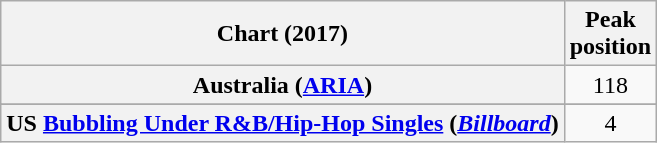<table class="wikitable sortable plainrowheaders" style="text-align:center;">
<tr>
<th>Chart (2017)</th>
<th>Peak<br>position</th>
</tr>
<tr>
<th scope="row">Australia (<a href='#'>ARIA</a>)</th>
<td style="text-align:center;">118</td>
</tr>
<tr>
</tr>
<tr>
</tr>
<tr>
</tr>
<tr>
<th scope="row">US <a href='#'>Bubbling Under R&B/Hip-Hop Singles</a> (<a href='#'><em>Billboard</em></a>)</th>
<td style="text-align:center;">4</td>
</tr>
</table>
